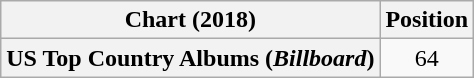<table class="wikitable plainrowheaders" style="text-align:center">
<tr>
<th scope="col">Chart (2018)</th>
<th scope="col">Position</th>
</tr>
<tr>
<th scope="row">US Top Country Albums (<em>Billboard</em>)</th>
<td>64</td>
</tr>
</table>
